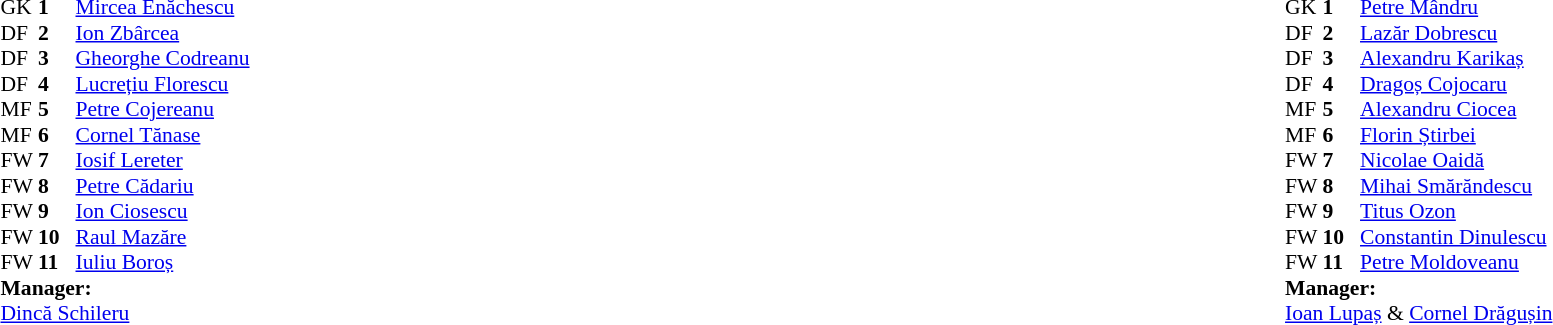<table style="width:100%;">
<tr>
<td style="vertical-align:top; width:50%;"><br><table style="font-size: 90%" cellspacing="0" cellpadding="0">
<tr>
<th width=25></th>
<th width=25></th>
</tr>
<tr>
<td>GK</td>
<td><strong>1</strong></td>
<td> <a href='#'>Mircea Enăchescu</a></td>
</tr>
<tr>
<td>DF</td>
<td><strong>2</strong></td>
<td> <a href='#'>Ion Zbârcea</a></td>
</tr>
<tr>
<td>DF</td>
<td><strong>3</strong></td>
<td> <a href='#'>Gheorghe Codreanu</a></td>
</tr>
<tr>
<td>DF</td>
<td><strong>4</strong></td>
<td> <a href='#'>Lucrețiu Florescu</a></td>
</tr>
<tr>
<td>MF</td>
<td><strong>5</strong></td>
<td> <a href='#'>Petre Cojereanu</a></td>
</tr>
<tr>
<td>MF</td>
<td><strong>6</strong></td>
<td> <a href='#'>Cornel Tănase</a></td>
</tr>
<tr>
<td>FW</td>
<td><strong>7</strong></td>
<td> <a href='#'>Iosif Lereter</a></td>
</tr>
<tr>
<td>FW</td>
<td><strong>8</strong></td>
<td> <a href='#'>Petre Cădariu</a></td>
</tr>
<tr>
<td>FW</td>
<td><strong>9</strong></td>
<td> <a href='#'>Ion Ciosescu</a></td>
</tr>
<tr>
<td>FW</td>
<td><strong>10</strong></td>
<td> <a href='#'>Raul Mazăre</a></td>
</tr>
<tr>
<td>FW</td>
<td><strong>11</strong></td>
<td> <a href='#'>Iuliu Boroș</a></td>
</tr>
<tr>
<td colspan=3><strong>Manager:</strong></td>
</tr>
<tr>
<td colspan=4> <a href='#'>Dincă Schileru</a></td>
</tr>
</table>
</td>
<td valign="top"></td>
<td style="vertical-align:top; width:50%;"><br><table cellspacing="0" cellpadding="0" style="font-size:90%; margin:auto;">
<tr>
<th width=25></th>
<th width=25></th>
</tr>
<tr>
<td>GK</td>
<td><strong>1</strong></td>
<td> <a href='#'>Petre Mândru</a></td>
</tr>
<tr>
<td>DF</td>
<td><strong>2</strong></td>
<td> <a href='#'>Lazăr Dobrescu</a></td>
</tr>
<tr>
<td>DF</td>
<td><strong>3</strong></td>
<td> <a href='#'>Alexandru Karikaș</a></td>
</tr>
<tr>
<td>DF</td>
<td><strong>4</strong></td>
<td> <a href='#'>Dragoș Cojocaru</a></td>
</tr>
<tr>
<td>MF</td>
<td><strong>5</strong></td>
<td> <a href='#'>Alexandru Ciocea</a></td>
</tr>
<tr>
<td>MF</td>
<td><strong>6</strong></td>
<td> <a href='#'>Florin Știrbei</a></td>
</tr>
<tr>
<td>FW</td>
<td><strong>7</strong></td>
<td> <a href='#'>Nicolae Oaidă</a></td>
</tr>
<tr>
<td>FW</td>
<td><strong>8</strong></td>
<td> <a href='#'>Mihai Smărăndescu</a></td>
</tr>
<tr>
<td>FW</td>
<td><strong>9</strong></td>
<td> <a href='#'>Titus Ozon</a></td>
</tr>
<tr>
<td>FW</td>
<td><strong>10</strong></td>
<td> <a href='#'>Constantin Dinulescu</a></td>
</tr>
<tr>
<td>FW</td>
<td><strong>11</strong></td>
<td> <a href='#'>Petre Moldoveanu</a></td>
</tr>
<tr>
<td colspan=3><strong>Manager:</strong></td>
</tr>
<tr>
<td colspan=4> <a href='#'>Ioan Lupaș</a> & <a href='#'>Cornel Drăgușin</a></td>
</tr>
</table>
</td>
</tr>
</table>
